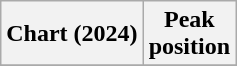<table class="wikitable plainrowheaders" style="text-align:center">
<tr>
<th scope="col">Chart (2024)</th>
<th scope="col">Peak<br>position</th>
</tr>
<tr>
</tr>
</table>
